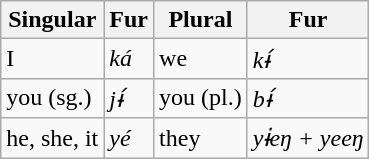<table class="wikitable">
<tr>
<th>Singular</th>
<th>Fur</th>
<th>Plural</th>
<th>Fur</th>
</tr>
<tr>
<td>I</td>
<td><em>ká</em></td>
<td>we</td>
<td><em>kɨ́</em></td>
</tr>
<tr>
<td>you (sg.)</td>
<td><em>jɨ́</em></td>
<td>you (pl.)</td>
<td><em>bɨ́</em></td>
</tr>
<tr>
<td>he, she, it</td>
<td><em>yé</em></td>
<td>they</td>
<td><em>yɨeŋ + yeeŋ</em></td>
</tr>
</table>
